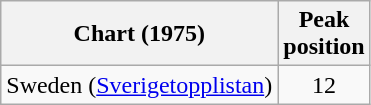<table class="wikitable plainrowheaders">
<tr>
<th>Chart (1975)</th>
<th>Peak<br>position</th>
</tr>
<tr>
<td>Sweden (<a href='#'>Sverigetopplistan</a>)</td>
<td align="center">12</td>
</tr>
</table>
